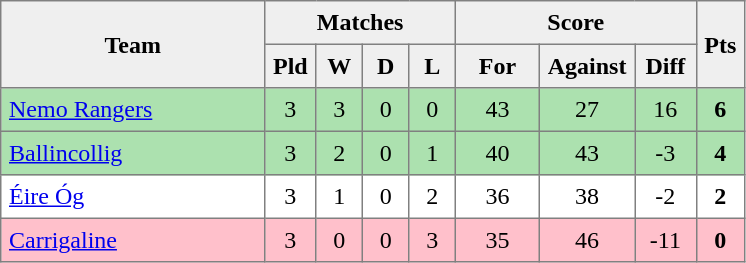<table style=border-collapse:collapse border=1 cellspacing=0 cellpadding=5>
<tr align=center bgcolor=#efefef>
<th rowspan=2 width=165>Team</th>
<th colspan=4>Matches</th>
<th colspan=3>Score</th>
<th rowspan=2width=20>Pts</th>
</tr>
<tr align=center bgcolor=#efefef>
<th width=20>Pld</th>
<th width=20>W</th>
<th width=20>D</th>
<th width=20>L</th>
<th width=45>For</th>
<th width=45>Against</th>
<th width=30>Diff</th>
</tr>
<tr align=center style="background:#ACE1AF;">
<td style="text-align:left;"><a href='#'>Nemo Rangers</a></td>
<td>3</td>
<td>3</td>
<td>0</td>
<td>0</td>
<td>43</td>
<td>27</td>
<td>16</td>
<td><strong>6</strong></td>
</tr>
<tr align=center style="background:#ACE1AF;">
<td style="text-align:left;"><a href='#'>Ballincollig</a></td>
<td>3</td>
<td>2</td>
<td>0</td>
<td>1</td>
<td>40</td>
<td>43</td>
<td>-3</td>
<td><strong>4</strong></td>
</tr>
<tr align=center>
<td style="text-align:left;"><a href='#'>Éire Óg</a></td>
<td>3</td>
<td>1</td>
<td>0</td>
<td>2</td>
<td>36</td>
<td>38</td>
<td>-2</td>
<td><strong>2</strong></td>
</tr>
<tr align=center style="background:#FFC0CB;">
<td style="text-align:left;"><a href='#'>Carrigaline</a></td>
<td>3</td>
<td>0</td>
<td>0</td>
<td>3</td>
<td>35</td>
<td>46</td>
<td>-11</td>
<td><strong>0</strong></td>
</tr>
</table>
